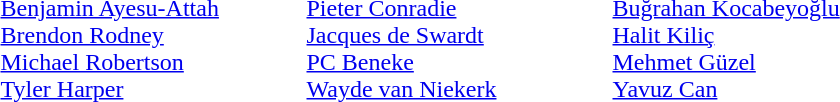<table>
<tr>
<td width=200 valign=top><em></em><br><a href='#'>Benjamin Ayesu-Attah</a><br><a href='#'>Brendon Rodney</a><br><a href='#'>Michael Robertson</a><br><a href='#'>Tyler Harper</a></td>
<td width=200 valign=top><em></em><br><a href='#'>Pieter Conradie</a><br><a href='#'>Jacques de Swardt</a><br><a href='#'>PC Beneke</a><br><a href='#'>Wayde van Niekerk</a></td>
<td width=200 valign=top><em></em><br><a href='#'>Buğrahan Kocabeyoğlu</a><br><a href='#'>Halit Kiliç</a><br><a href='#'>Mehmet Güzel</a><br><a href='#'>Yavuz Can</a></td>
</tr>
</table>
